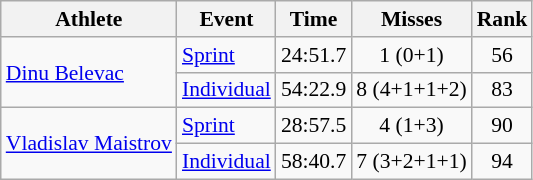<table class="wikitable" style="font-size:90%">
<tr>
<th>Athlete</th>
<th>Event</th>
<th>Time</th>
<th>Misses</th>
<th>Rank</th>
</tr>
<tr align=center>
<td align=left rowspan=2><a href='#'>Dinu Belevac</a></td>
<td align=left><a href='#'>Sprint</a></td>
<td>24:51.7</td>
<td>1 (0+1)</td>
<td>56</td>
</tr>
<tr align=center>
<td align=left><a href='#'>Individual</a></td>
<td>54:22.9</td>
<td>8 (4+1+1+2)</td>
<td>83</td>
</tr>
<tr align=center>
<td align=left rowspan=2><a href='#'>Vladislav Maistrov</a></td>
<td align=left><a href='#'>Sprint</a></td>
<td>28:57.5</td>
<td>4 (1+3)</td>
<td>90</td>
</tr>
<tr align=center>
<td align=left><a href='#'>Individual</a></td>
<td>58:40.7</td>
<td>7 (3+2+1+1)</td>
<td>94</td>
</tr>
</table>
